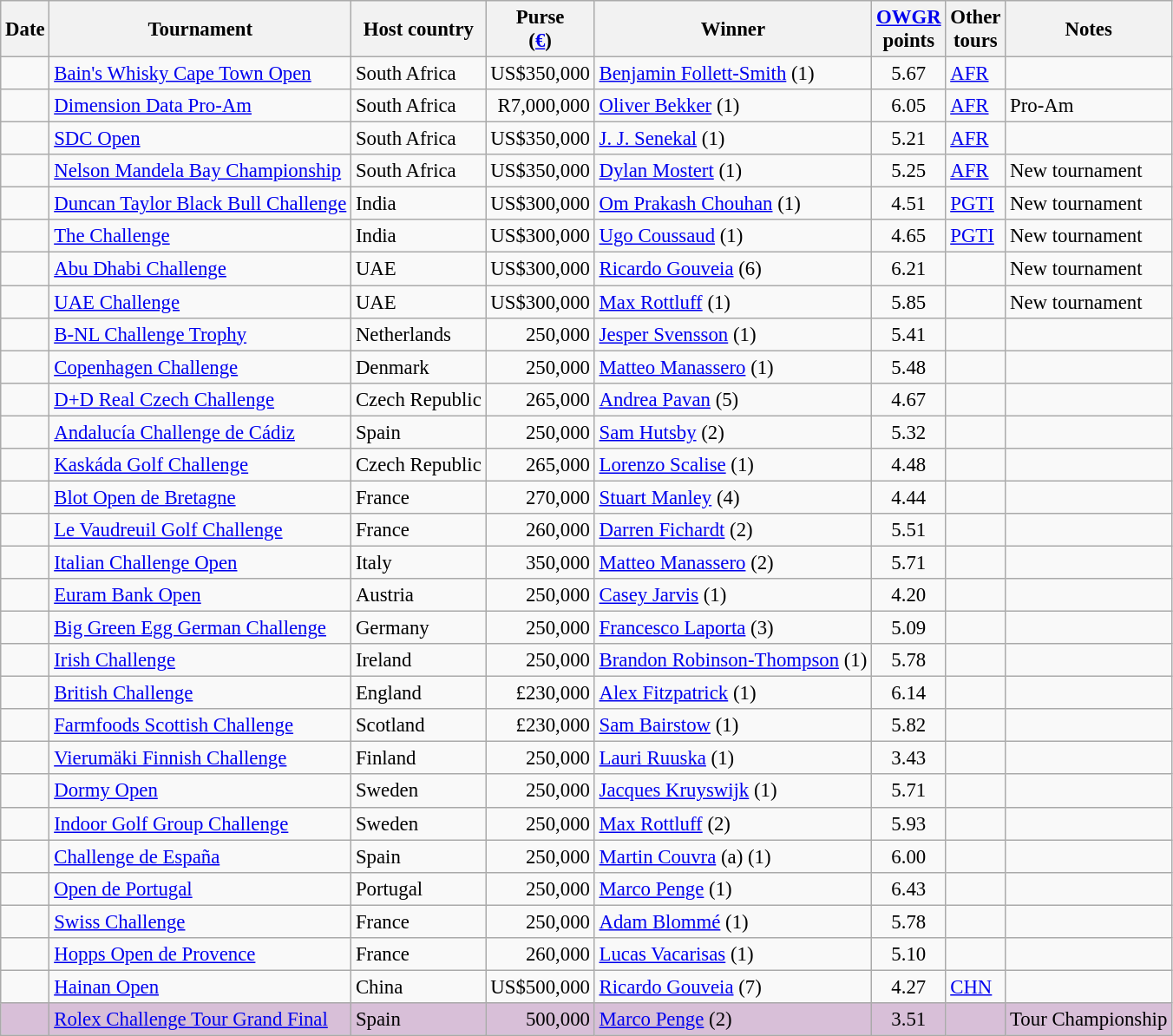<table class="wikitable" style="font-size:95%">
<tr>
<th>Date</th>
<th>Tournament</th>
<th>Host country</th>
<th>Purse<br>(<a href='#'>€</a>)</th>
<th>Winner</th>
<th><a href='#'>OWGR</a><br>points</th>
<th>Other<br>tours</th>
<th>Notes</th>
</tr>
<tr>
<td></td>
<td><a href='#'>Bain's Whisky Cape Town Open</a></td>
<td>South Africa</td>
<td align=right>US$350,000</td>
<td> <a href='#'>Benjamin Follett-Smith</a> (1)</td>
<td align=center>5.67</td>
<td><a href='#'>AFR</a></td>
<td></td>
</tr>
<tr>
<td></td>
<td><a href='#'>Dimension Data Pro-Am</a></td>
<td>South Africa</td>
<td align=right>R7,000,000</td>
<td> <a href='#'>Oliver Bekker</a> (1)</td>
<td align=center>6.05</td>
<td><a href='#'>AFR</a></td>
<td>Pro-Am</td>
</tr>
<tr>
<td></td>
<td><a href='#'>SDC Open</a></td>
<td>South Africa</td>
<td align=right>US$350,000</td>
<td> <a href='#'>J. J. Senekal</a> (1)</td>
<td align=center>5.21</td>
<td><a href='#'>AFR</a></td>
<td></td>
</tr>
<tr>
<td></td>
<td><a href='#'>Nelson Mandela Bay Championship</a></td>
<td>South Africa</td>
<td align=right>US$350,000</td>
<td> <a href='#'>Dylan Mostert</a> (1)</td>
<td align=center>5.25</td>
<td><a href='#'>AFR</a></td>
<td>New tournament</td>
</tr>
<tr>
<td></td>
<td><a href='#'>Duncan Taylor Black Bull Challenge</a></td>
<td>India</td>
<td align=right>US$300,000</td>
<td> <a href='#'>Om Prakash Chouhan</a> (1)</td>
<td align=center>4.51</td>
<td><a href='#'>PGTI</a></td>
<td>New tournament</td>
</tr>
<tr>
<td></td>
<td><a href='#'>The Challenge</a></td>
<td>India</td>
<td align=right>US$300,000</td>
<td> <a href='#'>Ugo Coussaud</a> (1)</td>
<td align=center>4.65</td>
<td><a href='#'>PGTI</a></td>
<td>New tournament</td>
</tr>
<tr>
<td></td>
<td><a href='#'>Abu Dhabi Challenge</a></td>
<td>UAE</td>
<td align=right>US$300,000</td>
<td> <a href='#'>Ricardo Gouveia</a> (6)</td>
<td align=center>6.21</td>
<td></td>
<td>New tournament</td>
</tr>
<tr>
<td></td>
<td><a href='#'>UAE Challenge</a></td>
<td>UAE</td>
<td align=right>US$300,000</td>
<td> <a href='#'>Max Rottluff</a> (1)</td>
<td align=center>5.85</td>
<td></td>
<td>New tournament</td>
</tr>
<tr>
<td></td>
<td><a href='#'>B-NL Challenge Trophy</a></td>
<td>Netherlands</td>
<td align=right>250,000</td>
<td> <a href='#'>Jesper Svensson</a> (1)</td>
<td align=center>5.41</td>
<td></td>
<td></td>
</tr>
<tr>
<td></td>
<td><a href='#'>Copenhagen Challenge</a></td>
<td>Denmark</td>
<td align=right>250,000</td>
<td> <a href='#'>Matteo Manassero</a> (1)</td>
<td align=center>5.48</td>
<td></td>
<td></td>
</tr>
<tr>
<td></td>
<td><a href='#'>D+D Real Czech Challenge</a></td>
<td>Czech Republic</td>
<td align=right>265,000</td>
<td> <a href='#'>Andrea Pavan</a> (5)</td>
<td align=center>4.67</td>
<td></td>
<td></td>
</tr>
<tr>
<td></td>
<td><a href='#'>Andalucía Challenge de Cádiz</a></td>
<td>Spain</td>
<td align=right>250,000</td>
<td> <a href='#'>Sam Hutsby</a> (2)</td>
<td align=center>5.32</td>
<td></td>
<td></td>
</tr>
<tr>
<td></td>
<td><a href='#'>Kaskáda Golf Challenge</a></td>
<td>Czech Republic</td>
<td align=right>265,000</td>
<td> <a href='#'>Lorenzo Scalise</a> (1)</td>
<td align=center>4.48</td>
<td></td>
<td></td>
</tr>
<tr>
<td></td>
<td><a href='#'>Blot Open de Bretagne</a></td>
<td>France</td>
<td align=right>270,000</td>
<td> <a href='#'>Stuart Manley</a> (4)</td>
<td align=center>4.44</td>
<td></td>
<td></td>
</tr>
<tr>
<td></td>
<td><a href='#'>Le Vaudreuil Golf Challenge</a></td>
<td>France</td>
<td align=right>260,000</td>
<td> <a href='#'>Darren Fichardt</a> (2)</td>
<td align=center>5.51</td>
<td></td>
<td></td>
</tr>
<tr>
<td></td>
<td><a href='#'>Italian Challenge Open</a></td>
<td>Italy</td>
<td align=right>350,000</td>
<td> <a href='#'>Matteo Manassero</a> (2)</td>
<td align=center>5.71</td>
<td></td>
<td></td>
</tr>
<tr>
<td></td>
<td><a href='#'>Euram Bank Open</a></td>
<td>Austria</td>
<td align=right>250,000</td>
<td> <a href='#'>Casey Jarvis</a> (1)</td>
<td align=center>4.20</td>
<td></td>
<td></td>
</tr>
<tr>
<td></td>
<td><a href='#'>Big Green Egg German Challenge</a></td>
<td>Germany</td>
<td align=right>250,000</td>
<td> <a href='#'>Francesco Laporta</a> (3)</td>
<td align=center>5.09</td>
<td></td>
<td></td>
</tr>
<tr>
<td></td>
<td><a href='#'>Irish Challenge</a></td>
<td>Ireland</td>
<td align=right>250,000</td>
<td> <a href='#'>Brandon Robinson-Thompson</a> (1)</td>
<td align=center>5.78</td>
<td></td>
<td></td>
</tr>
<tr>
<td></td>
<td><a href='#'>British Challenge</a></td>
<td>England</td>
<td align=right>£230,000</td>
<td> <a href='#'>Alex Fitzpatrick</a> (1)</td>
<td align=center>6.14</td>
<td></td>
<td></td>
</tr>
<tr>
<td></td>
<td><a href='#'>Farmfoods Scottish Challenge</a></td>
<td>Scotland</td>
<td align=right>£230,000</td>
<td> <a href='#'>Sam Bairstow</a> (1)</td>
<td align=center>5.82</td>
<td></td>
<td></td>
</tr>
<tr>
<td></td>
<td><a href='#'>Vierumäki Finnish Challenge</a></td>
<td>Finland</td>
<td align=right>250,000</td>
<td> <a href='#'>Lauri Ruuska</a> (1)</td>
<td align=center>3.43</td>
<td></td>
<td></td>
</tr>
<tr>
<td></td>
<td><a href='#'>Dormy Open</a></td>
<td>Sweden</td>
<td align=right>250,000</td>
<td> <a href='#'>Jacques Kruyswijk</a> (1)</td>
<td align=center>5.71</td>
<td></td>
<td></td>
</tr>
<tr>
<td></td>
<td><a href='#'>Indoor Golf Group Challenge</a></td>
<td>Sweden</td>
<td align=right>250,000</td>
<td> <a href='#'>Max Rottluff</a> (2)</td>
<td align=center>5.93</td>
<td></td>
<td></td>
</tr>
<tr>
<td></td>
<td><a href='#'>Challenge de España</a></td>
<td>Spain</td>
<td align=right>250,000</td>
<td> <a href='#'>Martin Couvra</a> (a) (1)</td>
<td align=center>6.00</td>
<td></td>
<td></td>
</tr>
<tr>
<td></td>
<td><a href='#'>Open de Portugal</a></td>
<td>Portugal</td>
<td align=right>250,000</td>
<td> <a href='#'>Marco Penge</a> (1)</td>
<td align=center>6.43</td>
<td></td>
<td></td>
</tr>
<tr>
<td></td>
<td><a href='#'>Swiss Challenge</a></td>
<td>France</td>
<td align=right>250,000</td>
<td> <a href='#'>Adam Blommé</a> (1)</td>
<td align=center>5.78</td>
<td></td>
<td></td>
</tr>
<tr>
<td></td>
<td><a href='#'>Hopps Open de Provence</a></td>
<td>France</td>
<td align=right>260,000</td>
<td> <a href='#'>Lucas Vacarisas</a> (1)</td>
<td align=center>5.10</td>
<td></td>
<td></td>
</tr>
<tr>
<td></td>
<td><a href='#'>Hainan Open</a></td>
<td>China</td>
<td align=right>US$500,000</td>
<td> <a href='#'>Ricardo Gouveia</a> (7)</td>
<td align=center>4.27</td>
<td><a href='#'>CHN</a></td>
<td></td>
</tr>
<tr style="background:thistle;">
<td></td>
<td><a href='#'>Rolex Challenge Tour Grand Final</a></td>
<td>Spain</td>
<td align=right>500,000</td>
<td> <a href='#'>Marco Penge</a> (2)</td>
<td align=center>3.51</td>
<td></td>
<td>Tour Championship</td>
</tr>
</table>
